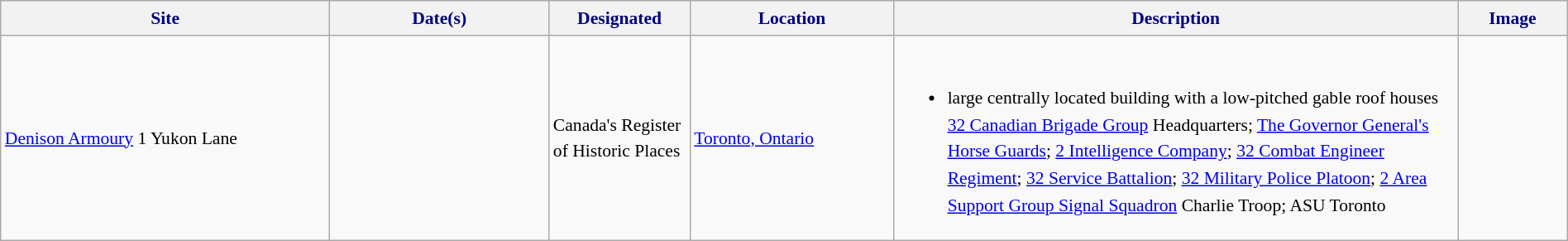<table class="wikitable sortable" style="font-size:90%;width:100%;border:0px;text-align:left;line-height:150%;">
<tr>
<th style="background: #f2f2f2; color: #000080" width="21%">Site</th>
<th style="background: #f2f2f2; color: #000080" width="14%">Date(s)</th>
<th style="background: #f2f2f2; color: #000080" width="9%">Designated</th>
<th style="background: #f2f2f2; color: #000080" width="13%">Location</th>
<th style="background: #f2f2f2; color: #000080" width="36%" class="unsortable">Description</th>
<th style="background: #f2f2f2; color: #000080" width="7%" class="unsortable">Image</th>
</tr>
<tr>
<td><a href='#'>Denison Armoury</a> 1 Yukon Lane</td>
<td></td>
<td>Canada's Register of Historic Places</td>
<td><a href='#'>Toronto, Ontario</a></td>
<td><br><ul><li>large centrally located building with a low-pitched gable roof houses <a href='#'>32 Canadian Brigade Group</a> Headquarters; <a href='#'>The Governor General's Horse Guards</a>; <a href='#'>2 Intelligence Company</a>; <a href='#'>32 Combat Engineer Regiment</a>; <a href='#'>32 Service Battalion</a>; <a href='#'>32 Military Police Platoon</a>; <a href='#'>2 Area Support Group Signal Squadron</a> Charlie Troop; ASU Toronto</li></ul></td>
<td></td>
</tr>
<tr>
</tr>
</table>
